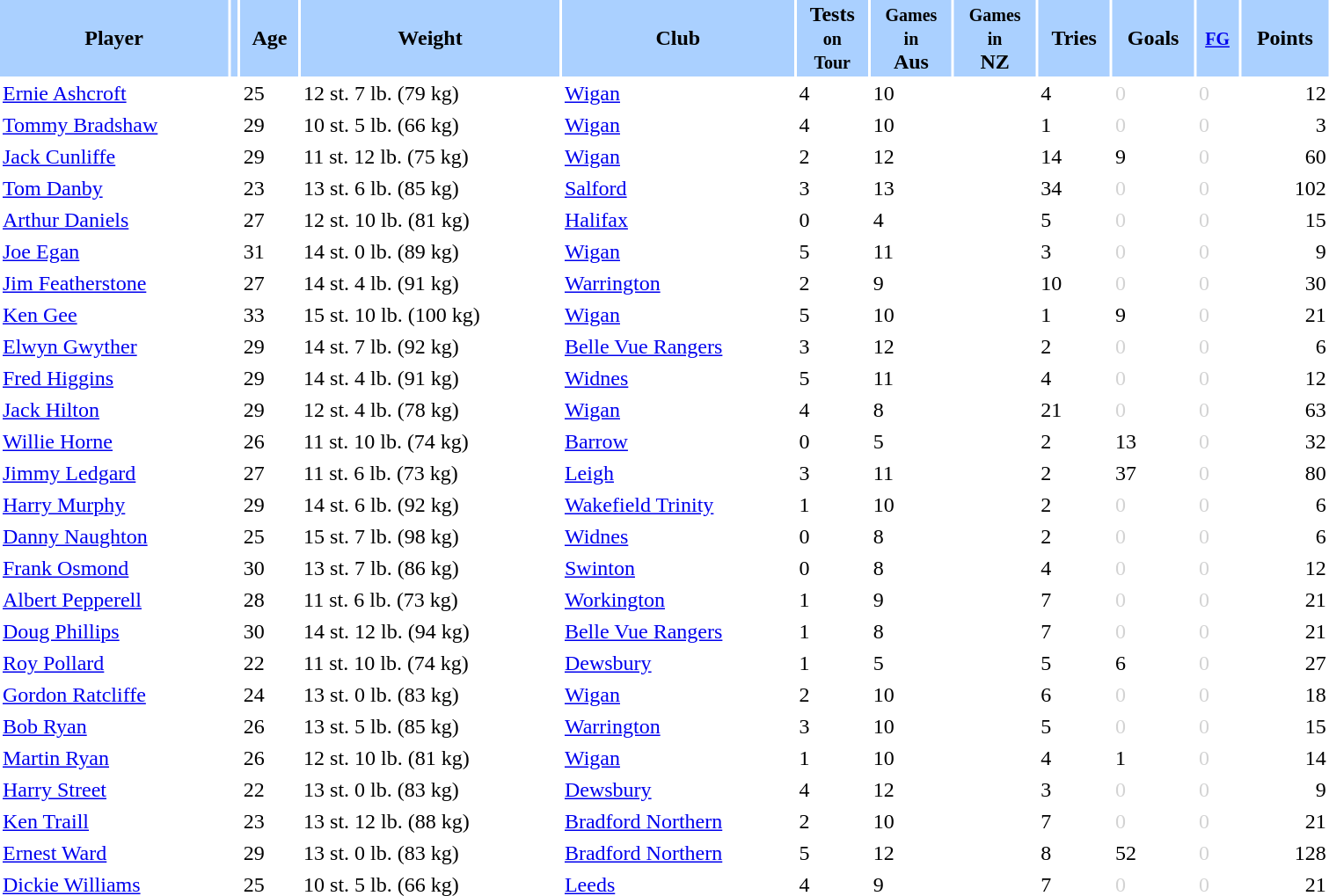<table class="sortable" border="0" cellspacing="2" cellpadding="2" style="width:80%;" style="text-align:center;">
<tr style="background:#AAD0FF">
<th>Player</th>
<th></th>
<th>Age<br></th>
<th>Weight</th>
<th>Club</th>
<th>Tests<br><small>on<br>Tour</small></th>
<th><small>Games<br>in</small><br>Aus</th>
<th><small>Games<br>in</small><br>NZ<br></th>
<th>Tries</th>
<th>Goals</th>
<th><small><a href='#'>FG</a></small></th>
<th>Points</th>
</tr>
<tr>
<td align=left> <a href='#'>Ernie Ashcroft</a></td>
<td></td>
<td>25</td>
<td>12 st. 7 lb. (79 kg)</td>
<td align=left> <a href='#'>Wigan</a></td>
<td>4</td>
<td>10</td>
<td></td>
<td>4</td>
<td style="color:lightgray">0</td>
<td style="color:lightgray">0</td>
<td align=right>12</td>
</tr>
<tr>
<td align=left> <a href='#'>Tommy Bradshaw</a></td>
<td></td>
<td>29</td>
<td>10 st. 5 lb. (66 kg)</td>
<td align=left> <a href='#'>Wigan</a></td>
<td>4</td>
<td>10</td>
<td></td>
<td>1</td>
<td style="color:lightgray">0</td>
<td style="color:lightgray">0</td>
<td align=right>3</td>
</tr>
<tr>
<td align=left> <a href='#'>Jack Cunliffe</a></td>
<td></td>
<td>29</td>
<td>11 st. 12 lb. (75 kg)</td>
<td align=left> <a href='#'>Wigan</a></td>
<td>2</td>
<td>12</td>
<td></td>
<td>14</td>
<td>9</td>
<td style="color:lightgray">0</td>
<td align=right>60</td>
</tr>
<tr>
<td align=left> <a href='#'>Tom Danby</a></td>
<td></td>
<td>23</td>
<td>13 st. 6 lb. (85 kg)</td>
<td align=left> <a href='#'>Salford</a></td>
<td>3</td>
<td>13</td>
<td></td>
<td>34</td>
<td style="color:lightgray">0</td>
<td style="color:lightgray">0</td>
<td align=right>102</td>
</tr>
<tr>
<td align=left> <a href='#'>Arthur Daniels</a></td>
<td></td>
<td>27</td>
<td>12 st. 10 lb. (81 kg)</td>
<td align=left> <a href='#'>Halifax</a></td>
<td>0</td>
<td>4</td>
<td></td>
<td>5</td>
<td style="color:lightgray">0</td>
<td style="color:lightgray">0</td>
<td align=right>15</td>
</tr>
<tr>
<td align=left> <a href='#'>Joe Egan</a></td>
<td></td>
<td>31</td>
<td>14 st. 0 lb. (89 kg)</td>
<td align=left> <a href='#'>Wigan</a></td>
<td>5</td>
<td>11</td>
<td></td>
<td>3</td>
<td style="color:lightgray">0</td>
<td style="color:lightgray">0</td>
<td align=right>9</td>
</tr>
<tr>
<td align=left> <a href='#'>Jim Featherstone</a></td>
<td></td>
<td>27</td>
<td>14 st. 4 lb. (91 kg)</td>
<td align=left> <a href='#'>Warrington</a></td>
<td>2</td>
<td>9</td>
<td></td>
<td>10</td>
<td style="color:lightgray">0</td>
<td style="color:lightgray">0</td>
<td align=right>30</td>
</tr>
<tr>
<td align=left> <a href='#'>Ken Gee</a></td>
<td></td>
<td>33</td>
<td>15 st. 10 lb. (100 kg)</td>
<td align=left> <a href='#'>Wigan</a></td>
<td>5</td>
<td>10</td>
<td></td>
<td>1</td>
<td>9</td>
<td style="color:lightgray">0</td>
<td align=right>21</td>
</tr>
<tr>
<td align=left> <a href='#'>Elwyn Gwyther</a></td>
<td></td>
<td>29</td>
<td>14 st. 7 lb. (92 kg)</td>
<td align=left> <a href='#'>Belle Vue Rangers</a></td>
<td>3</td>
<td>12</td>
<td></td>
<td>2</td>
<td style="color:lightgray">0</td>
<td style="color:lightgray">0</td>
<td align=right>6</td>
</tr>
<tr>
<td align=left> <a href='#'>Fred Higgins</a></td>
<td></td>
<td>29</td>
<td>14 st. 4 lb. (91 kg)</td>
<td align=left> <a href='#'>Widnes</a></td>
<td>5</td>
<td>11</td>
<td></td>
<td>4</td>
<td style="color:lightgray">0</td>
<td style="color:lightgray">0</td>
<td align=right>12</td>
</tr>
<tr>
<td align=left> <a href='#'>Jack Hilton</a></td>
<td></td>
<td>29</td>
<td>12 st. 4 lb. (78 kg)</td>
<td align=left> <a href='#'>Wigan</a></td>
<td>4</td>
<td>8</td>
<td></td>
<td>21</td>
<td style="color:lightgray">0</td>
<td style="color:lightgray">0</td>
<td align=right>63</td>
</tr>
<tr>
<td align=left> <a href='#'>Willie Horne</a></td>
<td></td>
<td>26</td>
<td>11 st. 10 lb. (74 kg)</td>
<td align=left> <a href='#'>Barrow</a></td>
<td>0</td>
<td>5</td>
<td></td>
<td>2</td>
<td>13</td>
<td style="color:lightgray">0</td>
<td align=right>32</td>
</tr>
<tr>
<td align=left> <a href='#'>Jimmy Ledgard</a></td>
<td></td>
<td>27</td>
<td>11 st. 6 lb. (73 kg)</td>
<td align=left> <a href='#'>Leigh</a></td>
<td>3</td>
<td>11</td>
<td></td>
<td>2</td>
<td>37</td>
<td style="color:lightgray">0</td>
<td align=right>80</td>
</tr>
<tr>
<td align=left> <a href='#'>Harry Murphy</a></td>
<td></td>
<td>29</td>
<td>14 st. 6 lb. (92 kg)</td>
<td align=left> <a href='#'>Wakefield Trinity</a></td>
<td>1</td>
<td>10</td>
<td></td>
<td>2</td>
<td style="color:lightgray">0</td>
<td style="color:lightgray">0</td>
<td align=right>6</td>
</tr>
<tr>
<td align=left> <a href='#'>Danny Naughton</a></td>
<td></td>
<td>25</td>
<td>15 st. 7 lb. (98 kg)</td>
<td align=left> <a href='#'>Widnes</a></td>
<td>0</td>
<td>8</td>
<td></td>
<td>2</td>
<td style="color:lightgray">0</td>
<td style="color:lightgray">0</td>
<td align=right>6</td>
</tr>
<tr>
<td align=left> <a href='#'>Frank Osmond</a></td>
<td></td>
<td>30</td>
<td>13 st. 7 lb. (86 kg)</td>
<td align=left> <a href='#'>Swinton</a></td>
<td>0</td>
<td>8</td>
<td></td>
<td>4</td>
<td style="color:lightgray">0</td>
<td style="color:lightgray">0</td>
<td align=right>12</td>
</tr>
<tr>
<td align=left> <a href='#'>Albert Pepperell</a></td>
<td></td>
<td>28</td>
<td>11 st. 6 lb. (73 kg)</td>
<td align=left> <a href='#'>Workington</a></td>
<td>1</td>
<td>9</td>
<td></td>
<td>7</td>
<td style="color:lightgray">0</td>
<td style="color:lightgray">0</td>
<td align=right>21</td>
</tr>
<tr>
<td align=left> <a href='#'>Doug Phillips</a></td>
<td></td>
<td>30</td>
<td>14 st. 12 lb. (94 kg)</td>
<td align=left> <a href='#'>Belle Vue Rangers</a></td>
<td>1</td>
<td>8</td>
<td></td>
<td>7</td>
<td style="color:lightgray">0</td>
<td style="color:lightgray">0</td>
<td align=right>21</td>
</tr>
<tr>
<td align=left> <a href='#'>Roy Pollard</a></td>
<td></td>
<td>22</td>
<td>11 st. 10 lb. (74 kg)</td>
<td align=left> <a href='#'>Dewsbury</a></td>
<td>1</td>
<td>5</td>
<td></td>
<td>5</td>
<td>6</td>
<td style="color:lightgray">0</td>
<td align=right>27</td>
</tr>
<tr>
<td align=left> <a href='#'>Gordon Ratcliffe</a></td>
<td></td>
<td>24</td>
<td>13 st. 0 lb. (83 kg)</td>
<td align=left> <a href='#'>Wigan</a></td>
<td>2</td>
<td>10</td>
<td></td>
<td>6</td>
<td style="color:lightgray">0</td>
<td style="color:lightgray">0</td>
<td align=right>18</td>
</tr>
<tr>
<td align=left> <a href='#'>Bob Ryan</a></td>
<td></td>
<td>26</td>
<td>13 st. 5 lb. (85 kg)</td>
<td align=left> <a href='#'>Warrington</a></td>
<td>3</td>
<td>10</td>
<td></td>
<td>5</td>
<td style="color:lightgray">0</td>
<td style="color:lightgray">0</td>
<td align=right>15</td>
</tr>
<tr>
<td align=left> <a href='#'>Martin Ryan</a></td>
<td></td>
<td>26</td>
<td>12 st. 10 lb. (81 kg)</td>
<td align=left> <a href='#'>Wigan</a></td>
<td>1</td>
<td>10</td>
<td></td>
<td>4</td>
<td>1</td>
<td style="color:lightgray">0</td>
<td align=right>14</td>
</tr>
<tr>
<td align=left> <a href='#'>Harry Street</a></td>
<td></td>
<td>22</td>
<td>13 st. 0 lb. (83 kg)</td>
<td align=left> <a href='#'>Dewsbury</a></td>
<td>4</td>
<td>12</td>
<td></td>
<td>3</td>
<td style="color:lightgray">0</td>
<td style="color:lightgray">0</td>
<td align=right>9</td>
</tr>
<tr>
<td align=left> <a href='#'>Ken Traill</a></td>
<td></td>
<td>23</td>
<td>13 st. 12 lb. (88 kg)</td>
<td align=left> <a href='#'>Bradford Northern</a></td>
<td>2</td>
<td>10</td>
<td></td>
<td>7</td>
<td style="color:lightgray">0</td>
<td style="color:lightgray">0</td>
<td align=right>21</td>
</tr>
<tr>
<td align=left> <a href='#'>Ernest Ward</a></td>
<td></td>
<td>29</td>
<td>13 st. 0 lb. (83 kg)</td>
<td align=left> <a href='#'>Bradford Northern</a></td>
<td>5</td>
<td>12</td>
<td></td>
<td>8</td>
<td>52</td>
<td style="color:lightgray">0</td>
<td align=right>128</td>
</tr>
<tr>
<td align=left> <a href='#'>Dickie Williams</a></td>
<td></td>
<td>25</td>
<td>10 st. 5 lb. (66 kg)</td>
<td align=left> <a href='#'>Leeds</a></td>
<td>4</td>
<td>9</td>
<td></td>
<td>7</td>
<td style="color:lightgray">0</td>
<td style="color:lightgray">0</td>
<td align=right>21</td>
</tr>
</table>
